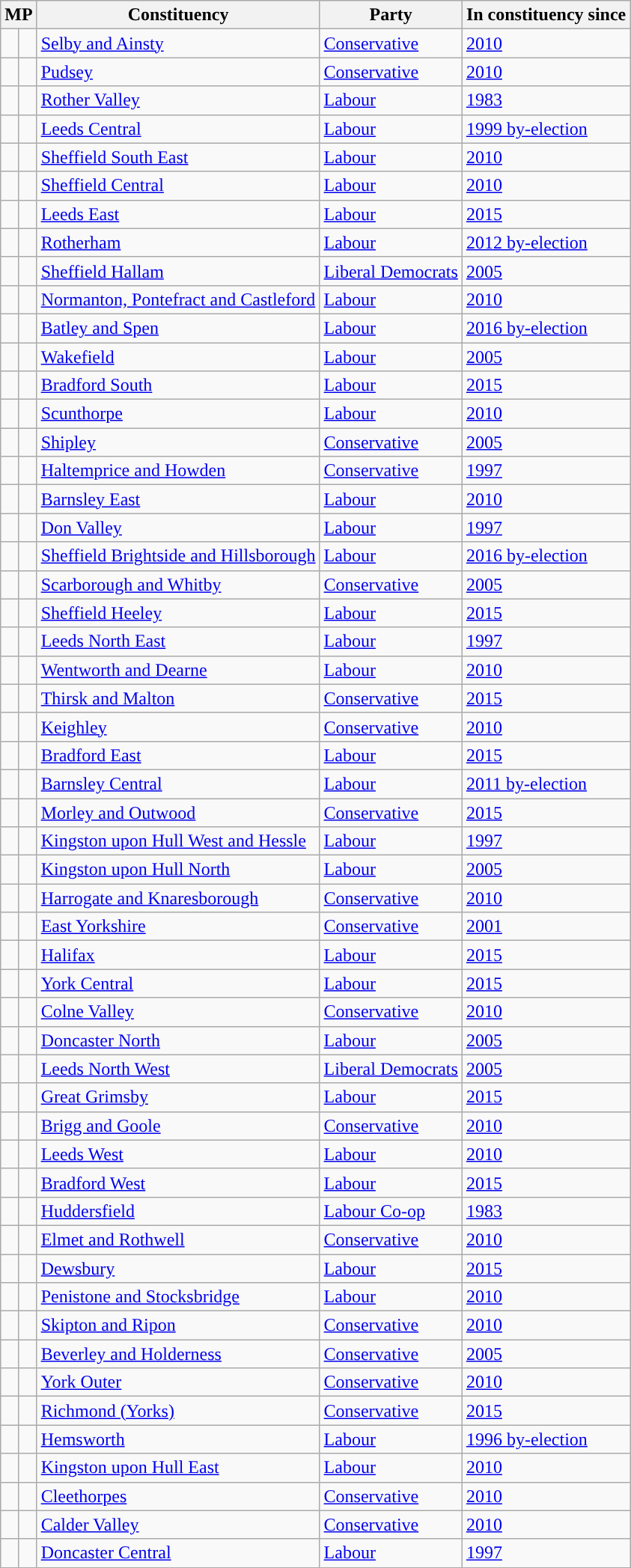<table class="wikitable sortable">
<tr>
<th colspan=2>MP</th>
<th>Constituency</th>
<th>Party</th>
<th>In constituency since</th>
</tr>
<tr>
<td style="background-color: "></td>
<td></td>
<td><a href='#'>Selby and Ainsty</a></td>
<td><a href='#'>Conservative</a></td>
<td><a href='#'>2010</a></td>
</tr>
<tr>
<td style="background-color: "></td>
<td></td>
<td><a href='#'>Pudsey</a></td>
<td><a href='#'>Conservative</a></td>
<td><a href='#'>2010</a></td>
</tr>
<tr>
<td style="background-color: "></td>
<td></td>
<td><a href='#'>Rother Valley</a></td>
<td><a href='#'>Labour</a></td>
<td><a href='#'>1983</a></td>
</tr>
<tr>
<td style="background-color: "></td>
<td></td>
<td><a href='#'>Leeds Central</a></td>
<td><a href='#'>Labour</a></td>
<td><a href='#'>1999 by-election</a></td>
</tr>
<tr>
<td style="background-color: "></td>
<td></td>
<td><a href='#'>Sheffield South East</a></td>
<td><a href='#'>Labour</a></td>
<td><a href='#'>2010</a></td>
</tr>
<tr>
<td style="background-color: "></td>
<td></td>
<td><a href='#'>Sheffield Central</a></td>
<td><a href='#'>Labour</a></td>
<td><a href='#'>2010</a></td>
</tr>
<tr>
<td style="background-color: "></td>
<td></td>
<td><a href='#'>Leeds East</a></td>
<td><a href='#'>Labour</a></td>
<td><a href='#'>2015</a></td>
</tr>
<tr>
<td style="background-color: "></td>
<td></td>
<td><a href='#'>Rotherham</a></td>
<td><a href='#'>Labour</a></td>
<td><a href='#'>2012 by-election</a></td>
</tr>
<tr>
<td style="background-color: "></td>
<td></td>
<td><a href='#'>Sheffield Hallam</a></td>
<td><a href='#'>Liberal Democrats</a></td>
<td><a href='#'>2005</a></td>
</tr>
<tr>
<td style="background-color: "></td>
<td></td>
<td><a href='#'>Normanton, Pontefract and Castleford</a></td>
<td><a href='#'>Labour</a></td>
<td><a href='#'>2010</a></td>
</tr>
<tr>
<td style="background-color: "></td>
<td></td>
<td><a href='#'>Batley and Spen</a></td>
<td><a href='#'>Labour</a></td>
<td><a href='#'>2016 by-election</a></td>
</tr>
<tr>
<td style="background-color: "></td>
<td></td>
<td><a href='#'>Wakefield</a></td>
<td><a href='#'>Labour</a></td>
<td><a href='#'>2005</a></td>
</tr>
<tr>
<td style="background-color: "></td>
<td></td>
<td><a href='#'>Bradford South</a></td>
<td><a href='#'>Labour</a></td>
<td><a href='#'>2015</a></td>
</tr>
<tr>
<td style="background-color: "></td>
<td></td>
<td><a href='#'>Scunthorpe</a></td>
<td><a href='#'>Labour</a></td>
<td><a href='#'>2010</a></td>
</tr>
<tr>
<td style="background-color: "></td>
<td></td>
<td><a href='#'>Shipley</a></td>
<td><a href='#'>Conservative</a></td>
<td><a href='#'>2005</a></td>
</tr>
<tr>
<td style="background-color: "></td>
<td></td>
<td><a href='#'>Haltemprice and Howden</a></td>
<td><a href='#'>Conservative</a></td>
<td><a href='#'>1997</a></td>
</tr>
<tr>
<td style="background-color: "></td>
<td></td>
<td><a href='#'>Barnsley East</a></td>
<td><a href='#'>Labour</a></td>
<td><a href='#'>2010</a></td>
</tr>
<tr>
<td style="background-color: "></td>
<td></td>
<td><a href='#'>Don Valley</a></td>
<td><a href='#'>Labour</a></td>
<td><a href='#'>1997</a></td>
</tr>
<tr>
<td style="background-color: "></td>
<td></td>
<td><a href='#'>Sheffield Brightside and Hillsborough</a></td>
<td><a href='#'>Labour</a></td>
<td><a href='#'>2016 by-election</a></td>
</tr>
<tr>
<td style="background-color: "></td>
<td></td>
<td><a href='#'>Scarborough and Whitby</a></td>
<td><a href='#'>Conservative</a></td>
<td><a href='#'>2005</a></td>
</tr>
<tr>
<td style="background-color: "></td>
<td></td>
<td><a href='#'>Sheffield Heeley</a></td>
<td><a href='#'>Labour</a></td>
<td><a href='#'>2015</a></td>
</tr>
<tr>
<td style="background-color: "></td>
<td></td>
<td><a href='#'>Leeds North East</a></td>
<td><a href='#'>Labour</a></td>
<td><a href='#'>1997</a></td>
</tr>
<tr>
<td style="background-color: "></td>
<td></td>
<td><a href='#'>Wentworth and Dearne</a></td>
<td><a href='#'>Labour</a></td>
<td><a href='#'>2010</a></td>
</tr>
<tr>
<td style="background-color: "></td>
<td></td>
<td><a href='#'>Thirsk and Malton</a></td>
<td><a href='#'>Conservative</a></td>
<td><a href='#'>2015</a></td>
</tr>
<tr>
<td style="background-color: "></td>
<td></td>
<td><a href='#'>Keighley</a></td>
<td><a href='#'>Conservative</a></td>
<td><a href='#'>2010</a></td>
</tr>
<tr>
<td style="background-color: "></td>
<td></td>
<td><a href='#'>Bradford East</a></td>
<td><a href='#'>Labour</a></td>
<td><a href='#'>2015</a></td>
</tr>
<tr>
<td style="background-color: "></td>
<td></td>
<td><a href='#'>Barnsley Central</a></td>
<td><a href='#'>Labour</a></td>
<td><a href='#'>2011 by-election</a></td>
</tr>
<tr>
<td style="background-color: "></td>
<td></td>
<td><a href='#'>Morley and Outwood</a></td>
<td><a href='#'>Conservative</a></td>
<td><a href='#'>2015</a></td>
</tr>
<tr>
<td style="background-color: "></td>
<td></td>
<td><a href='#'>Kingston upon Hull West and Hessle</a></td>
<td><a href='#'>Labour</a></td>
<td><a href='#'>1997</a></td>
</tr>
<tr>
<td style="background-color: "></td>
<td></td>
<td><a href='#'>Kingston upon Hull North</a></td>
<td><a href='#'>Labour</a></td>
<td><a href='#'>2005</a></td>
</tr>
<tr>
<td style="background-color: "></td>
<td></td>
<td><a href='#'>Harrogate and Knaresborough</a></td>
<td><a href='#'>Conservative</a></td>
<td><a href='#'>2010</a></td>
</tr>
<tr>
<td style="background-color: "></td>
<td></td>
<td><a href='#'>East Yorkshire</a></td>
<td><a href='#'>Conservative</a></td>
<td><a href='#'>2001</a></td>
</tr>
<tr>
<td style="background-color: "></td>
<td></td>
<td><a href='#'>Halifax</a></td>
<td><a href='#'>Labour</a></td>
<td><a href='#'>2015</a></td>
</tr>
<tr>
<td style="background-color: "></td>
<td></td>
<td><a href='#'>York Central</a></td>
<td><a href='#'>Labour</a></td>
<td><a href='#'>2015</a></td>
</tr>
<tr>
<td style="background-color: "></td>
<td></td>
<td><a href='#'>Colne Valley</a></td>
<td><a href='#'>Conservative</a></td>
<td><a href='#'>2010</a></td>
</tr>
<tr>
<td style="background-color: "></td>
<td></td>
<td><a href='#'>Doncaster North</a></td>
<td><a href='#'>Labour</a></td>
<td><a href='#'>2005</a></td>
</tr>
<tr>
<td style="background-color: "></td>
<td></td>
<td><a href='#'>Leeds North West</a></td>
<td><a href='#'>Liberal Democrats</a></td>
<td><a href='#'>2005</a></td>
</tr>
<tr>
<td style="background-color: "></td>
<td></td>
<td><a href='#'>Great Grimsby</a></td>
<td><a href='#'>Labour</a></td>
<td><a href='#'>2015</a></td>
</tr>
<tr>
<td style="background-color: "></td>
<td></td>
<td><a href='#'>Brigg and Goole</a></td>
<td><a href='#'>Conservative</a></td>
<td><a href='#'>2010</a></td>
</tr>
<tr>
<td style="background-color: "></td>
<td></td>
<td><a href='#'>Leeds West</a></td>
<td><a href='#'>Labour</a></td>
<td><a href='#'>2010</a></td>
</tr>
<tr>
<td style="background-color: "></td>
<td></td>
<td><a href='#'>Bradford West</a></td>
<td><a href='#'>Labour</a></td>
<td><a href='#'>2015</a></td>
</tr>
<tr>
<td style="background-color: "></td>
<td></td>
<td><a href='#'>Huddersfield</a></td>
<td><a href='#'>Labour Co-op</a></td>
<td><a href='#'>1983</a></td>
</tr>
<tr>
<td style="background-color: "></td>
<td></td>
<td><a href='#'>Elmet and Rothwell</a></td>
<td><a href='#'>Conservative</a></td>
<td><a href='#'>2010</a></td>
</tr>
<tr>
<td style="background-color: "></td>
<td></td>
<td><a href='#'>Dewsbury</a></td>
<td><a href='#'>Labour</a></td>
<td><a href='#'>2015</a></td>
</tr>
<tr>
<td style="background-color: "></td>
<td></td>
<td><a href='#'>Penistone and Stocksbridge</a></td>
<td><a href='#'>Labour</a></td>
<td><a href='#'>2010</a></td>
</tr>
<tr>
<td style="background-color: "></td>
<td></td>
<td><a href='#'>Skipton and Ripon</a></td>
<td><a href='#'>Conservative</a></td>
<td><a href='#'>2010</a></td>
</tr>
<tr>
<td style="background-color: "></td>
<td></td>
<td><a href='#'>Beverley and Holderness</a></td>
<td><a href='#'>Conservative</a></td>
<td><a href='#'>2005</a></td>
</tr>
<tr>
<td style="background-color: "></td>
<td></td>
<td><a href='#'>York Outer</a></td>
<td><a href='#'>Conservative</a></td>
<td><a href='#'>2010</a></td>
</tr>
<tr>
<td style="background-color: "></td>
<td></td>
<td><a href='#'>Richmond (Yorks)</a></td>
<td><a href='#'>Conservative</a></td>
<td><a href='#'>2015</a></td>
</tr>
<tr>
<td style="background-color: "></td>
<td></td>
<td><a href='#'>Hemsworth</a></td>
<td><a href='#'>Labour</a></td>
<td><a href='#'>1996 by-election</a></td>
</tr>
<tr>
<td style="background-color: "></td>
<td></td>
<td><a href='#'>Kingston upon Hull East</a></td>
<td><a href='#'>Labour</a></td>
<td><a href='#'>2010</a></td>
</tr>
<tr>
<td style="background-color: "></td>
<td></td>
<td><a href='#'>Cleethorpes</a></td>
<td><a href='#'>Conservative</a></td>
<td><a href='#'>2010</a></td>
</tr>
<tr>
<td style="background-color: "></td>
<td></td>
<td><a href='#'>Calder Valley</a></td>
<td><a href='#'>Conservative</a></td>
<td><a href='#'>2010</a></td>
</tr>
<tr>
<td style="background-color: "></td>
<td></td>
<td><a href='#'>Doncaster Central</a></td>
<td><a href='#'>Labour</a></td>
<td><a href='#'>1997</a></td>
</tr>
</table>
